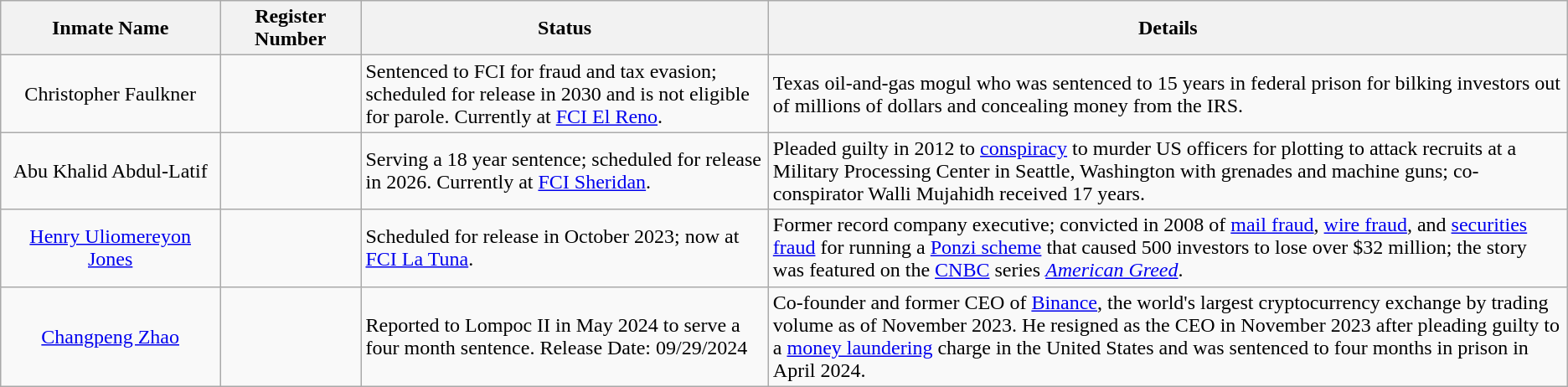<table class="wikitable sortable">
<tr>
<th width=14%>Inmate Name</th>
<th width=9%>Register Number</th>
<th width=26%>Status</th>
<th width=53%>Details</th>
</tr>
<tr>
<td align="center">Christopher Faulkner</td>
<td align="center"></td>
<td>Sentenced to FCI for fraud and tax evasion; scheduled for release in 2030 and is not eligible for parole. Currently at <a href='#'>FCI El Reno</a>.</td>
<td>Texas oil-and-gas mogul who was sentenced to 15 years in federal prison for bilking investors out of millions of dollars and concealing money from the IRS.</td>
</tr>
<tr>
<td align="center">Abu Khalid Abdul-Latif</td>
<td align="center"></td>
<td>Serving a 18 year sentence; scheduled for release in 2026. Currently at <a href='#'>FCI Sheridan</a>.</td>
<td>Pleaded guilty in 2012 to <a href='#'>conspiracy</a> to murder US officers for plotting to attack recruits at a Military Processing Center in Seattle, Washington with grenades and machine guns; co-conspirator Walli Mujahidh received 17 years.</td>
</tr>
<tr>
<td align="center"><a href='#'>Henry Uliomereyon Jones</a></td>
<td align="center"></td>
<td>Scheduled for release in October 2023; now at <a href='#'>FCI La Tuna</a>.</td>
<td>Former record company executive; convicted in 2008 of <a href='#'>mail fraud</a>, <a href='#'>wire fraud</a>, and <a href='#'>securities fraud</a> for running a <a href='#'>Ponzi scheme</a> that caused 500 investors to lose over $32 million; the story was featured on the <a href='#'>CNBC</a> series <em><a href='#'>American Greed</a></em>.</td>
</tr>
<tr>
<td align="center"><a href='#'>Changpeng Zhao</a></td>
<td align="center"></td>
<td>Reported to Lompoc II in May 2024 to serve a four month sentence. Release Date: 09/29/2024</td>
<td>Co-founder and former CEO of <a href='#'>Binance</a>, the world's largest cryptocurrency exchange by trading volume as of November 2023. He resigned as the CEO in November 2023 after pleading guilty to a <a href='#'>money laundering</a> charge in the United States and was sentenced to four months in prison in April 2024.</td>
</tr>
</table>
